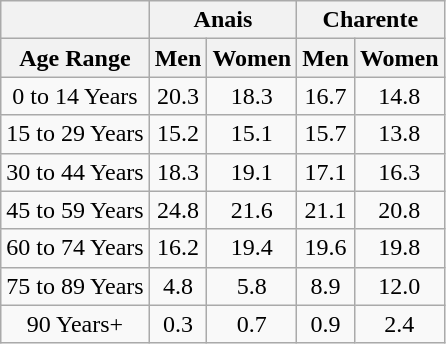<table class="wikitable" style="text-align:center;">
<tr>
<th></th>
<th colspan=2>Anais</th>
<th colspan=2>Charente</th>
</tr>
<tr>
<th>Age Range</th>
<th>Men</th>
<th>Women</th>
<th>Men</th>
<th>Women</th>
</tr>
<tr>
<td>0 to 14 Years</td>
<td>20.3</td>
<td>18.3</td>
<td>16.7</td>
<td>14.8</td>
</tr>
<tr>
<td>15 to 29 Years</td>
<td>15.2</td>
<td>15.1</td>
<td>15.7</td>
<td>13.8</td>
</tr>
<tr>
<td>30 to 44 Years</td>
<td>18.3</td>
<td>19.1</td>
<td>17.1</td>
<td>16.3</td>
</tr>
<tr>
<td>45 to 59 Years</td>
<td>24.8</td>
<td>21.6</td>
<td>21.1</td>
<td>20.8</td>
</tr>
<tr>
<td>60 to 74 Years</td>
<td>16.2</td>
<td>19.4</td>
<td>19.6</td>
<td>19.8</td>
</tr>
<tr>
<td>75 to 89 Years</td>
<td>4.8</td>
<td>5.8</td>
<td>8.9</td>
<td>12.0</td>
</tr>
<tr>
<td>90 Years+</td>
<td>0.3</td>
<td>0.7</td>
<td>0.9</td>
<td>2.4</td>
</tr>
</table>
